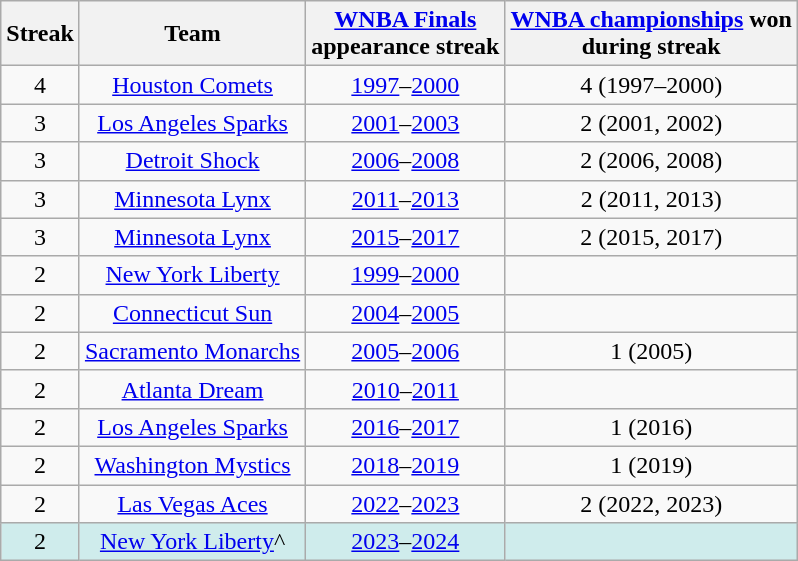<table class="wikitable sortable" style="text-align:center">
<tr>
<th>Streak</th>
<th>Team</th>
<th><a href='#'>WNBA Finals</a><br>appearance streak</th>
<th><a href='#'>WNBA championships</a> won<br>during streak</th>
</tr>
<tr>
<td>4</td>
<td><a href='#'>Houston Comets</a></td>
<td><a href='#'>1997</a>–<a href='#'>2000</a></td>
<td>4 (1997–2000)</td>
</tr>
<tr>
<td>3</td>
<td><a href='#'>Los Angeles Sparks</a></td>
<td><a href='#'>2001</a>–<a href='#'>2003</a></td>
<td>2 (2001, 2002)</td>
</tr>
<tr>
<td>3</td>
<td><a href='#'>Detroit Shock</a></td>
<td><a href='#'>2006</a>–<a href='#'>2008</a></td>
<td>2 (2006, 2008)</td>
</tr>
<tr>
<td>3</td>
<td><a href='#'>Minnesota Lynx</a></td>
<td><a href='#'>2011</a>–<a href='#'>2013</a></td>
<td>2 (2011, 2013)</td>
</tr>
<tr>
<td>3</td>
<td><a href='#'>Minnesota Lynx</a></td>
<td><a href='#'>2015</a>–<a href='#'>2017</a></td>
<td>2 (2015, 2017)</td>
</tr>
<tr>
<td>2</td>
<td><a href='#'>New York Liberty</a></td>
<td><a href='#'>1999</a>–<a href='#'>2000</a></td>
<td></td>
</tr>
<tr>
<td>2</td>
<td><a href='#'>Connecticut Sun</a></td>
<td><a href='#'>2004</a>–<a href='#'>2005</a></td>
<td></td>
</tr>
<tr>
<td>2</td>
<td><a href='#'>Sacramento Monarchs</a></td>
<td><a href='#'>2005</a>–<a href='#'>2006</a></td>
<td>1 (2005)</td>
</tr>
<tr>
<td>2</td>
<td><a href='#'>Atlanta Dream</a></td>
<td><a href='#'>2010</a>–<a href='#'>2011</a></td>
<td></td>
</tr>
<tr>
<td>2</td>
<td><a href='#'>Los Angeles Sparks</a></td>
<td><a href='#'>2016</a>–<a href='#'>2017</a></td>
<td>1 (2016)</td>
</tr>
<tr>
<td>2</td>
<td><a href='#'>Washington Mystics</a></td>
<td><a href='#'>2018</a>–<a href='#'>2019</a></td>
<td>1 (2019)</td>
</tr>
<tr>
<td>2</td>
<td><a href='#'>Las Vegas Aces</a></td>
<td><a href='#'>2022</a>–<a href='#'>2023</a></td>
<td>2 (2022, 2023)</td>
</tr>
<tr>
<td bgcolor="#CFECEC">2</td>
<td bgcolor="#CFECEC"><a href='#'>New York Liberty</a>^</td>
<td bgcolor="#CFECEC"><a href='#'>2023</a>–<a href='#'>2024</a></td>
<td bgcolor="#CFECEC"></td>
</tr>
</table>
